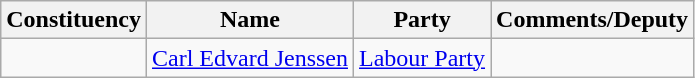<table class="wikitable">
<tr>
<th>Constituency</th>
<th>Name</th>
<th>Party</th>
<th>Comments/Deputy</th>
</tr>
<tr>
<td></td>
<td><a href='#'>Carl Edvard Jenssen</a></td>
<td><a href='#'>Labour Party</a></td>
<td></td>
</tr>
</table>
